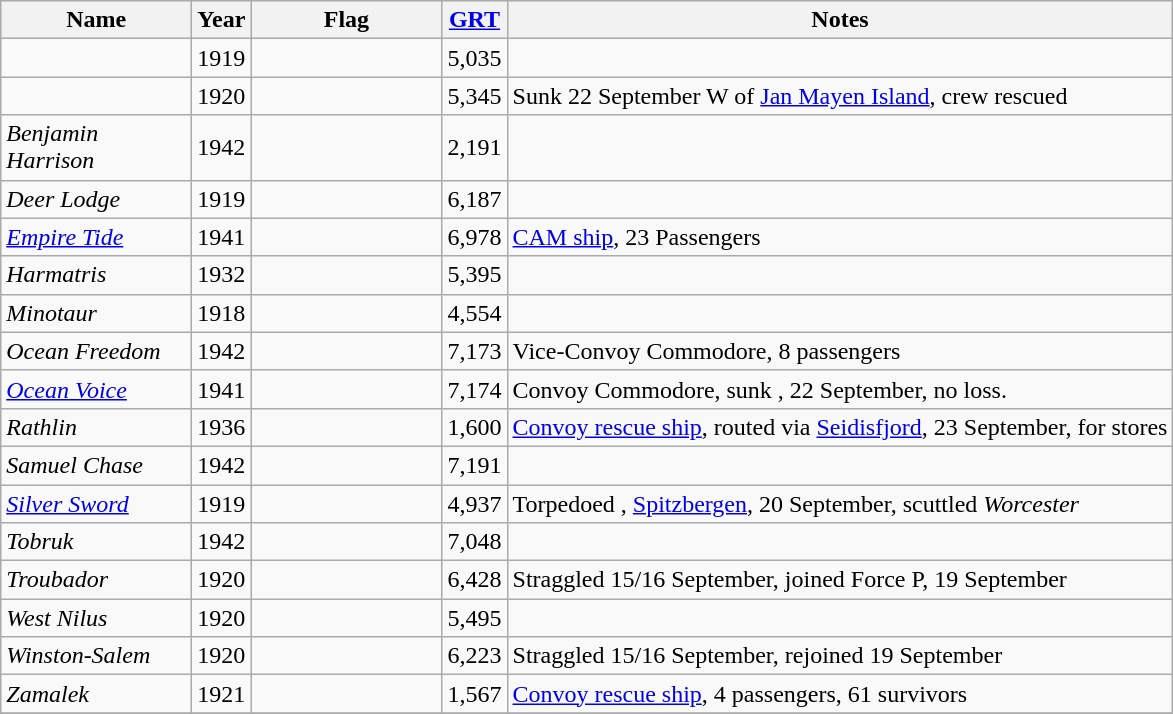<table class="wikitable sortable">
<tr>
<th scope="col" width="120px">Name</th>
<th scope="col" width="25px">Year</th>
<th scope="col" width="120px">Flag</th>
<th scope="col" width="30px"><a href='#'>GRT</a></th>
<th>Notes</th>
</tr>
<tr>
<td align="left"></td>
<td align="left">1919</td>
<td align="left"></td>
<td align="center">5,035</td>
<td align="left"></td>
</tr>
<tr>
<td align="left"></td>
<td align="left">1920</td>
<td align="left"></td>
<td align="center">5,345</td>
<td align="left">Sunk  22 September W of <a href='#'>Jan Mayen Island</a>, crew rescued</td>
</tr>
<tr>
<td align="left"><em>Benjamin Harrison</em></td>
<td align="left">1942</td>
<td align="left"></td>
<td align="center">2,191</td>
<td align="left"></td>
</tr>
<tr>
<td align="left"><em>Deer Lodge</em></td>
<td align="left">1919</td>
<td align="left"></td>
<td align="center">6,187</td>
<td align="left"></td>
</tr>
<tr>
<td align="left"><em><a href='#'>Empire Tide</a></em></td>
<td align="left">1941</td>
<td align="left"></td>
<td align="center">6,978</td>
<td align="left"><a href='#'>CAM ship</a>, 23 Passengers</td>
</tr>
<tr>
<td align="left"><em>Harmatris</em></td>
<td align="left">1932</td>
<td align="left"></td>
<td align="center">5,395</td>
<td align="left"></td>
</tr>
<tr>
<td align="left"><em>Minotaur</em></td>
<td align="left">1918</td>
<td align="left"></td>
<td align="center">4,554</td>
<td align="left"></td>
</tr>
<tr>
<td align="left"><em>Ocean Freedom</em></td>
<td align="left">1942</td>
<td align="left"></td>
<td align="center">7,173</td>
<td align="left">Vice-Convoy Commodore, 8 passengers</td>
</tr>
<tr>
<td align="left"><em><a href='#'>Ocean Voice</a></em></td>
<td align="left">1941</td>
<td align="left"></td>
<td align="center">7,174</td>
<td align="left">Convoy Commodore, sunk , 22 September, no loss.</td>
</tr>
<tr>
<td align="left"><em>Rathlin</em></td>
<td align="left">1936</td>
<td align="left"></td>
<td align="center">1,600</td>
<td align="left"><a href='#'>Convoy rescue ship</a>, routed via <a href='#'>Seidisfjord</a>, 23 September, for stores</td>
</tr>
<tr>
<td align="left"><em>Samuel Chase</em></td>
<td align="left">1942</td>
<td align="left"></td>
<td align="center">7,191</td>
<td align="left"></td>
</tr>
<tr>
<td align="left"><em><a href='#'>Silver Sword</a></em></td>
<td align="left">1919</td>
<td align="left"></td>
<td align="center">4,937</td>
<td align="left">Torpedoed , <a href='#'>Spitzbergen</a>, 20 September, scuttled <em>Worcester</em></td>
</tr>
<tr>
<td align="left"><em>Tobruk</em></td>
<td align="left">1942</td>
<td align="left"></td>
<td align="center">7,048</td>
<td align="left"></td>
</tr>
<tr>
<td align="left"><em>Troubador</em></td>
<td align="left">1920</td>
<td align="left"></td>
<td align="center">6,428</td>
<td align="left">Straggled 15/16 September, joined Force P, 19 September</td>
</tr>
<tr>
<td align="left"><em>West Nilus</em></td>
<td align="left">1920</td>
<td align="left"></td>
<td align="center">5,495</td>
<td align="left"></td>
</tr>
<tr>
<td align="left"><em>Winston-Salem</em></td>
<td align="left">1920</td>
<td align="left"></td>
<td align="center">6,223</td>
<td align="left">Straggled 15/16 September, rejoined 19 September</td>
</tr>
<tr>
<td align="left"><em>Zamalek</em></td>
<td align="left">1921</td>
<td align="left"></td>
<td align="center">1,567</td>
<td align="left"><a href='#'>Convoy rescue ship</a>, 4 passengers, 61 survivors</td>
</tr>
<tr>
</tr>
</table>
